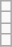<table class="wikitable">
<tr>
<td></td>
</tr>
<tr>
<td></td>
</tr>
<tr>
<td></td>
</tr>
<tr>
<td></td>
</tr>
<tr>
</tr>
</table>
